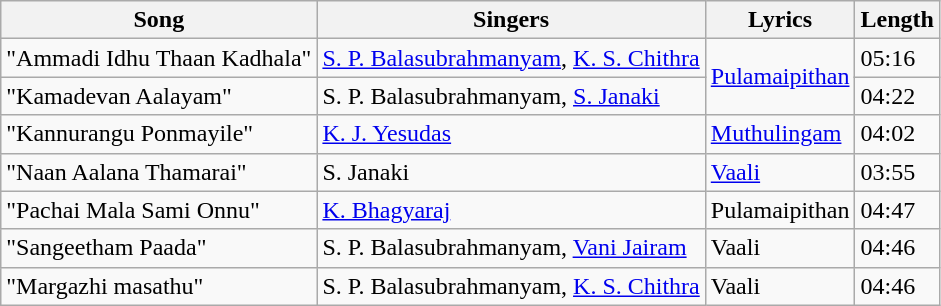<table class="wikitable">
<tr>
<th>Song</th>
<th>Singers</th>
<th>Lyrics</th>
<th>Length</th>
</tr>
<tr>
<td>"Ammadi Idhu Thaan Kadhala"</td>
<td><a href='#'>S. P. Balasubrahmanyam</a>, <a href='#'>K. S. Chithra</a></td>
<td rowspan=2><a href='#'>Pulamaipithan</a></td>
<td>05:16</td>
</tr>
<tr>
<td>"Kamadevan Aalayam"</td>
<td>S. P. Balasubrahmanyam, <a href='#'>S. Janaki</a></td>
<td>04:22</td>
</tr>
<tr>
<td>"Kannurangu Ponmayile"</td>
<td><a href='#'>K. J. Yesudas</a></td>
<td><a href='#'>Muthulingam</a></td>
<td>04:02</td>
</tr>
<tr>
<td>"Naan Aalana Thamarai"</td>
<td>S. Janaki</td>
<td><a href='#'>Vaali</a></td>
<td>03:55</td>
</tr>
<tr>
<td>"Pachai Mala Sami Onnu"</td>
<td><a href='#'>K. Bhagyaraj</a></td>
<td>Pulamaipithan</td>
<td>04:47</td>
</tr>
<tr>
<td>"Sangeetham Paada"</td>
<td>S. P. Balasubrahmanyam, <a href='#'>Vani Jairam</a></td>
<td>Vaali</td>
<td>04:46</td>
</tr>
<tr>
<td>"Margazhi masathu"</td>
<td>S. P. Balasubrahmanyam, <a href='#'>K. S. Chithra</a></td>
<td>Vaali</td>
<td>04:46</td>
</tr>
</table>
